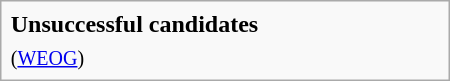<table class="infobox" width="300px">
<tr>
<td><strong>Unsuccessful candidates</strong></td>
</tr>
<tr>
<td> <small>(<a href='#'>WEOG</a>)</small></td>
</tr>
</table>
